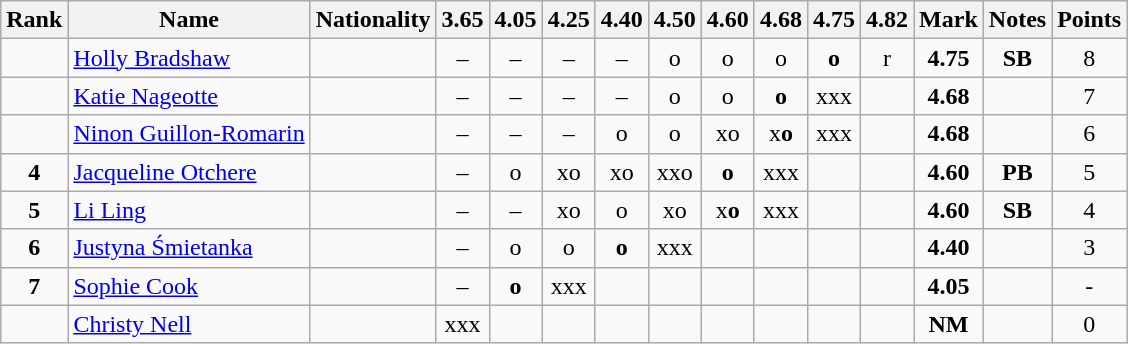<table class="wikitable sortable" style="text-align:center">
<tr>
<th>Rank</th>
<th>Name</th>
<th>Nationality</th>
<th>3.65</th>
<th>4.05</th>
<th>4.25</th>
<th>4.40</th>
<th>4.50</th>
<th>4.60</th>
<th>4.68</th>
<th>4.75</th>
<th>4.82</th>
<th>Mark</th>
<th>Notes</th>
<th>Points</th>
</tr>
<tr>
<td></td>
<td align=left><a href='#'>Holly Bradshaw</a></td>
<td align=left></td>
<td>–</td>
<td>–</td>
<td>–</td>
<td>–</td>
<td>o</td>
<td>o</td>
<td>o</td>
<td><strong>o </strong></td>
<td>r</td>
<td><strong>4.75</strong></td>
<td><strong>SB </strong></td>
<td>8</td>
</tr>
<tr>
<td></td>
<td align=left><a href='#'>Katie Nageotte</a></td>
<td align=left></td>
<td>–</td>
<td>–</td>
<td>–</td>
<td>–</td>
<td>o</td>
<td>o</td>
<td><strong>o </strong></td>
<td>xxx</td>
<td></td>
<td><strong>4.68</strong></td>
<td></td>
<td>7</td>
</tr>
<tr>
<td></td>
<td align=left><a href='#'>Ninon Guillon-Romarin</a></td>
<td align=left></td>
<td>–</td>
<td>–</td>
<td>–</td>
<td>o</td>
<td>o</td>
<td>xo</td>
<td>x<strong>o</strong></td>
<td>xxx</td>
<td></td>
<td><strong>4.68</strong></td>
<td></td>
<td>6</td>
</tr>
<tr>
<td><strong>4</strong></td>
<td align=left><a href='#'>Jacqueline Otchere</a></td>
<td align=left></td>
<td>–</td>
<td>o</td>
<td>xo</td>
<td>xo</td>
<td>xxo</td>
<td><strong>o </strong></td>
<td>xxx</td>
<td></td>
<td></td>
<td><strong>4.60</strong></td>
<td><strong>PB </strong></td>
<td>5</td>
</tr>
<tr>
<td><strong>5</strong></td>
<td align=left><a href='#'>Li Ling</a></td>
<td align=left></td>
<td>–</td>
<td>–</td>
<td>xo</td>
<td>o</td>
<td>xo</td>
<td>x<strong>o </strong></td>
<td>xxx</td>
<td></td>
<td></td>
<td><strong>4.60</strong></td>
<td><strong>SB </strong></td>
<td>4</td>
</tr>
<tr>
<td><strong>6</strong></td>
<td align=left><a href='#'>Justyna Śmietanka</a></td>
<td align=left></td>
<td>–</td>
<td>o</td>
<td>o</td>
<td><strong>o </strong></td>
<td>xxx</td>
<td></td>
<td></td>
<td></td>
<td></td>
<td><strong>4.40</strong></td>
<td></td>
<td>3</td>
</tr>
<tr>
<td><strong>7</strong></td>
<td align=left><a href='#'>Sophie Cook</a></td>
<td align=left></td>
<td>–</td>
<td><strong>o </strong></td>
<td>xxx</td>
<td></td>
<td></td>
<td></td>
<td></td>
<td></td>
<td></td>
<td><strong>4.05</strong></td>
<td></td>
<td>-</td>
</tr>
<tr>
<td></td>
<td align=left><a href='#'>Christy Nell</a></td>
<td align=left></td>
<td>xxx</td>
<td></td>
<td></td>
<td></td>
<td></td>
<td></td>
<td></td>
<td></td>
<td></td>
<td><strong>NM </strong></td>
<td></td>
<td>0</td>
</tr>
</table>
